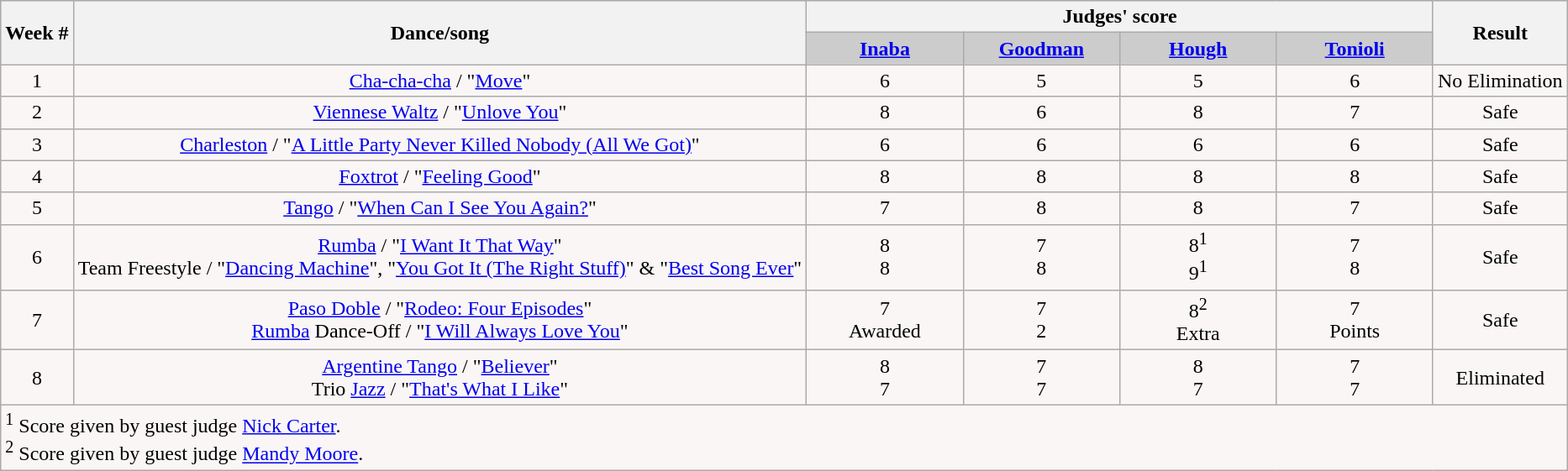<table class="wikitable collapsible collapsed">
<tr style="text-align: center; background:#ccc;">
<th rowspan="2">Week #</th>
<th rowspan="2">Dance/song</th>
<th colspan="4">Judges' score</th>
<th rowspan="2">Result</th>
</tr>
<tr style="text-align: center; background:#ccc;">
<td style="width:10%; "><strong><a href='#'>Inaba</a></strong></td>
<td style="width:10%; "><strong><a href='#'>Goodman</a></strong></td>
<td style="width:10%; "><strong><a href='#'>Hough</a></strong></td>
<td style="width:10%; "><strong><a href='#'>Tonioli</a></strong></td>
</tr>
<tr>
<td align="center" bgcolor="FAF6F6">1</td>
<td align="center" bgcolor="FAF6F6"><a href='#'>Cha-cha-cha</a> / "<a href='#'>Move</a>"</td>
<td align="center" bgcolor="FAF6F6">6</td>
<td align="center" bgcolor="FAF6F6">5</td>
<td align="center" bgcolor="FAF6F6">5</td>
<td align="center" bgcolor="FAF6F6">6</td>
<td align="center" bgcolor="FAF6F6">No Elimination</td>
</tr>
<tr>
<td align="center" bgcolor="FAF6F6">2</td>
<td align="center" bgcolor="FAF6F6"><a href='#'>Viennese Waltz</a> / "<a href='#'>Unlove You</a>"</td>
<td align="center" bgcolor="FAF6F6">8</td>
<td align="center" bgcolor="FAF6F6">6</td>
<td align="center" bgcolor="FAF6F6">8</td>
<td align="center" bgcolor="FAF6F6">7</td>
<td align="center" bgcolor="FAF6F6">Safe</td>
</tr>
<tr>
<td align="center" bgcolor="FAF6F6">3</td>
<td align="center" bgcolor="FAF6F6"><a href='#'>Charleston</a> / "<a href='#'>A Little Party Never Killed Nobody (All We Got)</a>"</td>
<td align="center" bgcolor="FAF6F6">6</td>
<td align="center" bgcolor="FAF6F6">6</td>
<td align="center" bgcolor="FAF6F6">6</td>
<td align="center" bgcolor="FAF6F6">6</td>
<td align="center" bgcolor="FAF6F6">Safe</td>
</tr>
<tr>
<td align="center" bgcolor="FAF6F6">4</td>
<td align="center" bgcolor="FAF6F6"><a href='#'>Foxtrot</a> / "<a href='#'>Feeling Good</a>"</td>
<td align="center" bgcolor="FAF6F6">8</td>
<td align="center" bgcolor="FAF6F6">8</td>
<td align="center" bgcolor="FAF6F6">8</td>
<td align="center" bgcolor="FAF6F6">8</td>
<td align="center" bgcolor="FAF6F6">Safe</td>
</tr>
<tr>
<td align="center" bgcolor="FAF6F6">5</td>
<td align="center" bgcolor="FAF6F6"><a href='#'>Tango</a> / "<a href='#'>When Can I See You Again?</a>"</td>
<td align="center" bgcolor="FAF6F6">7</td>
<td align="center" bgcolor="FAF6F6">8</td>
<td align="center" bgcolor="FAF6F6">8</td>
<td align="center" bgcolor="FAF6F6">7</td>
<td align="center" bgcolor="FAF6F6">Safe</td>
</tr>
<tr>
<td align="center" bgcolor="FAF6F6">6</td>
<td align="center" bgcolor="FAF6F6"><a href='#'>Rumba</a> / "<a href='#'>I Want It That Way</a>" <br> Team Freestyle / "<a href='#'>Dancing Machine</a>", "<a href='#'>You Got It (The Right Stuff)</a>" & "<a href='#'>Best Song Ever</a>"</td>
<td align="center" bgcolor="FAF6F6">8<br>8</td>
<td align="center" bgcolor="FAF6F6">7<br>8</td>
<td align="center" bgcolor="FAF6F6">8<sup>1</sup><br>9<sup>1</sup></td>
<td align="center" bgcolor="FAF6F6">7<br>8</td>
<td align="center" bgcolor="FAF6F6">Safe</td>
</tr>
<tr>
<td align="center" bgcolor="FAF6F6">7</td>
<td align="center" bgcolor="FAF6F6"><a href='#'>Paso Doble</a> / "<a href='#'>Rodeo: Four Episodes</a>" <br> <a href='#'>Rumba</a> Dance-Off / "<a href='#'>I Will Always Love You</a>"</td>
<td align="center" bgcolor="FAF6F6">7<br>Awarded</td>
<td align="center" bgcolor="FAF6F6">7<br>2</td>
<td align="center" bgcolor="FAF6F6">8<sup>2</sup><br>Extra</td>
<td align="center" bgcolor="FAF6F6">7<br>Points</td>
<td align="center" bgcolor="FAF6F6">Safe</td>
</tr>
<tr>
<td align="center" bgcolor="FAF6F6">8</td>
<td align="center" bgcolor="FAF6F6"><a href='#'>Argentine Tango</a> / "<a href='#'>Believer</a>" <br> Trio <a href='#'>Jazz</a> / "<a href='#'>That's What I Like</a>"</td>
<td align="center" bgcolor="FAF6F6">8<br>7</td>
<td align="center" bgcolor="FAF6F6">7<br>7</td>
<td align="center" bgcolor="FAF6F6">8<br>7</td>
<td align="center" bgcolor="FAF6F6">7<br>7</td>
<td align="center" bgcolor="FAF6F6">Eliminated</td>
</tr>
<tr>
<td colspan="7" style="background:#faf6f6; text-align:left;"><sup>1</sup> Score given by guest judge <a href='#'>Nick Carter</a>.<br><sup>2</sup> Score given by guest judge <a href='#'>Mandy Moore</a>.</td>
</tr>
</table>
